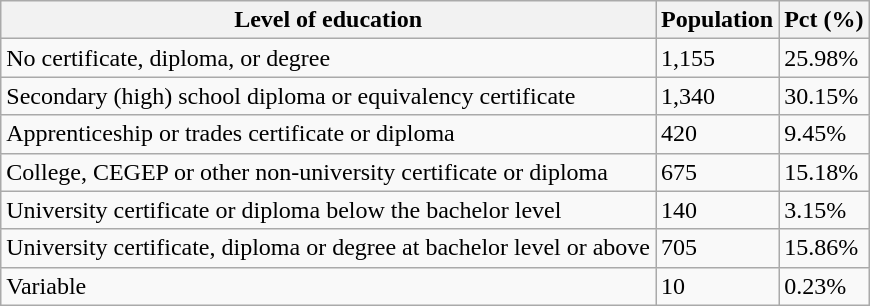<table class="wikitable">
<tr>
<th>Level of education</th>
<th>Population</th>
<th>Pct (%)</th>
</tr>
<tr>
<td>No certificate, diploma, or degree</td>
<td>1,155</td>
<td>25.98%</td>
</tr>
<tr>
<td>Secondary (high) school diploma or equivalency certificate</td>
<td>1,340</td>
<td>30.15%</td>
</tr>
<tr>
<td>Apprenticeship or trades certificate or diploma</td>
<td>420</td>
<td>9.45%</td>
</tr>
<tr>
<td>College, CEGEP or other non-university certificate or diploma</td>
<td>675</td>
<td>15.18%</td>
</tr>
<tr>
<td>University certificate or diploma below the bachelor level</td>
<td>140</td>
<td>3.15%</td>
</tr>
<tr>
<td>University certificate, diploma or degree at bachelor level or above</td>
<td>705</td>
<td>15.86%</td>
</tr>
<tr>
<td>Variable</td>
<td>10</td>
<td>0.23%</td>
</tr>
</table>
